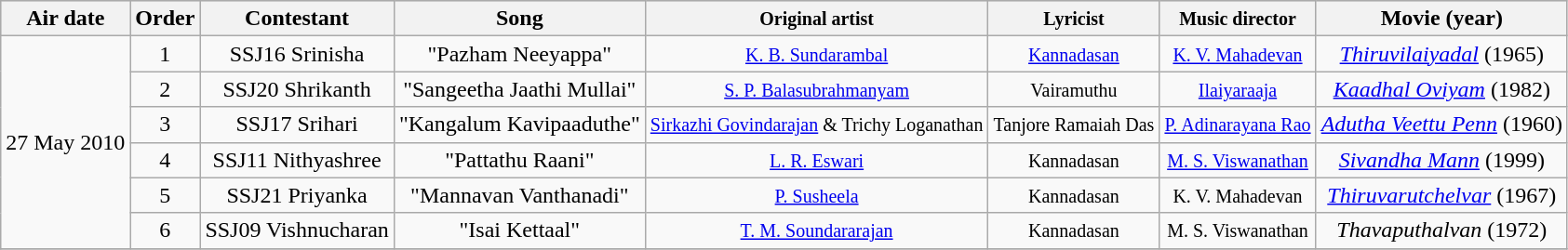<table class="wikitable sortable sticky-header" style="text-align: center; width: auto;">
<tr style="background:lightgrey; text-align:center;">
<th>Air date</th>
<th>Order</th>
<th>Contestant</th>
<th>Song</th>
<th><small>Original artist</small></th>
<th><small>Lyricist</small></th>
<th><small>Music director</small></th>
<th>Movie (year)</th>
</tr>
<tr>
<td rowspan=6>27 May 2010</td>
<td>1</td>
<td>SSJ16 Srinisha</td>
<td>"Pazham Neeyappa"</td>
<td><small><a href='#'>K. B. Sundarambal</a></small></td>
<td><small> <a href='#'>Kannadasan</a></small></td>
<td><small><a href='#'>K. V. Mahadevan</a></small></td>
<td><em><a href='#'>Thiruvilaiyadal</a></em> (1965)</td>
</tr>
<tr>
<td>2</td>
<td>SSJ20 Shrikanth</td>
<td>"Sangeetha Jaathi Mullai"</td>
<td><small><a href='#'>S. P. Balasubrahmanyam</a></small></td>
<td><small>Vairamuthu</small></td>
<td><small><a href='#'>Ilaiyaraaja</a></small></td>
<td><em><a href='#'>Kaadhal Oviyam</a></em> (1982)</td>
</tr>
<tr>
<td>3</td>
<td>SSJ17 Srihari</td>
<td>"Kangalum Kavipaaduthe"</td>
<td><small><a href='#'>Sirkazhi Govindarajan</a> & Trichy Loganathan</small></td>
<td><small>Tanjore Ramaiah Das</small></td>
<td><small><a href='#'>P. Adinarayana Rao</a></small></td>
<td><em><a href='#'>Adutha Veettu Penn</a></em> (1960)</td>
</tr>
<tr>
<td>4</td>
<td>SSJ11 Nithyashree</td>
<td>"Pattathu Raani"</td>
<td><small><a href='#'>L. R. Eswari</a></small></td>
<td><small>Kannadasan</small></td>
<td><small><a href='#'>M. S. Viswanathan</a></small></td>
<td><em><a href='#'>Sivandha Mann</a></em> (1999)</td>
</tr>
<tr>
<td>5</td>
<td>SSJ21 Priyanka</td>
<td>"Mannavan Vanthanadi"</td>
<td><small><a href='#'>P. Susheela</a></small></td>
<td><small>Kannadasan</small></td>
<td><small>K. V. Mahadevan</small></td>
<td><em><a href='#'>Thiruvarutchelvar</a></em> (1967)</td>
</tr>
<tr>
<td>6</td>
<td>SSJ09 Vishnucharan</td>
<td>"Isai Kettaal"</td>
<td><small><a href='#'>T. M. Soundararajan</a></small></td>
<td><small>Kannadasan</small></td>
<td><small>M. S. Viswanathan</small></td>
<td><em>Thavaputhalvan</em> (1972)</td>
</tr>
<tr>
</tr>
</table>
